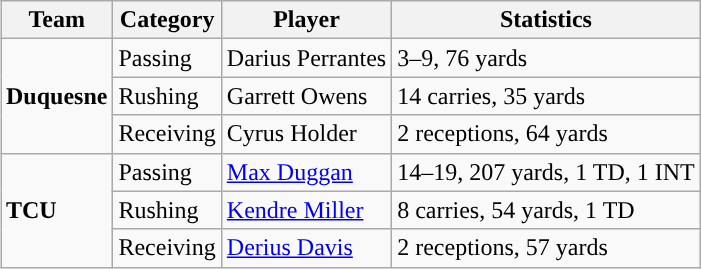<table class="wikitable" style="float: right;">
<tr>
<th>Team</th>
<th>Category</th>
<th>Player</th>
<th>Statistics</th>
</tr>
<tr>
<td rowspan=3><strong>Duquesne</strong></td>
<td>Passing</td>
<td>Darius Perrantes</td>
<td>3–9, 76 yards</td>
</tr>
<tr>
<td>Rushing</td>
<td>Garrett Owens</td>
<td>14 carries, 35 yards</td>
</tr>
<tr>
<td>Receiving</td>
<td>Cyrus Holder</td>
<td>2 receptions, 64 yards</td>
</tr>
<tr>
<td rowspan=3><strong>TCU</strong></td>
<td>Passing</td>
<td><a href='#'>Max Duggan</a></td>
<td>14–19, 207 yards, 1 TD, 1 INT</td>
</tr>
<tr>
<td>Rushing</td>
<td><a href='#'>Kendre Miller</a></td>
<td>8 carries, 54 yards, 1 TD</td>
</tr>
<tr>
<td>Receiving</td>
<td><a href='#'>Derius Davis</a></td>
<td>2 receptions, 57 yards</td>
</tr>
</table>
